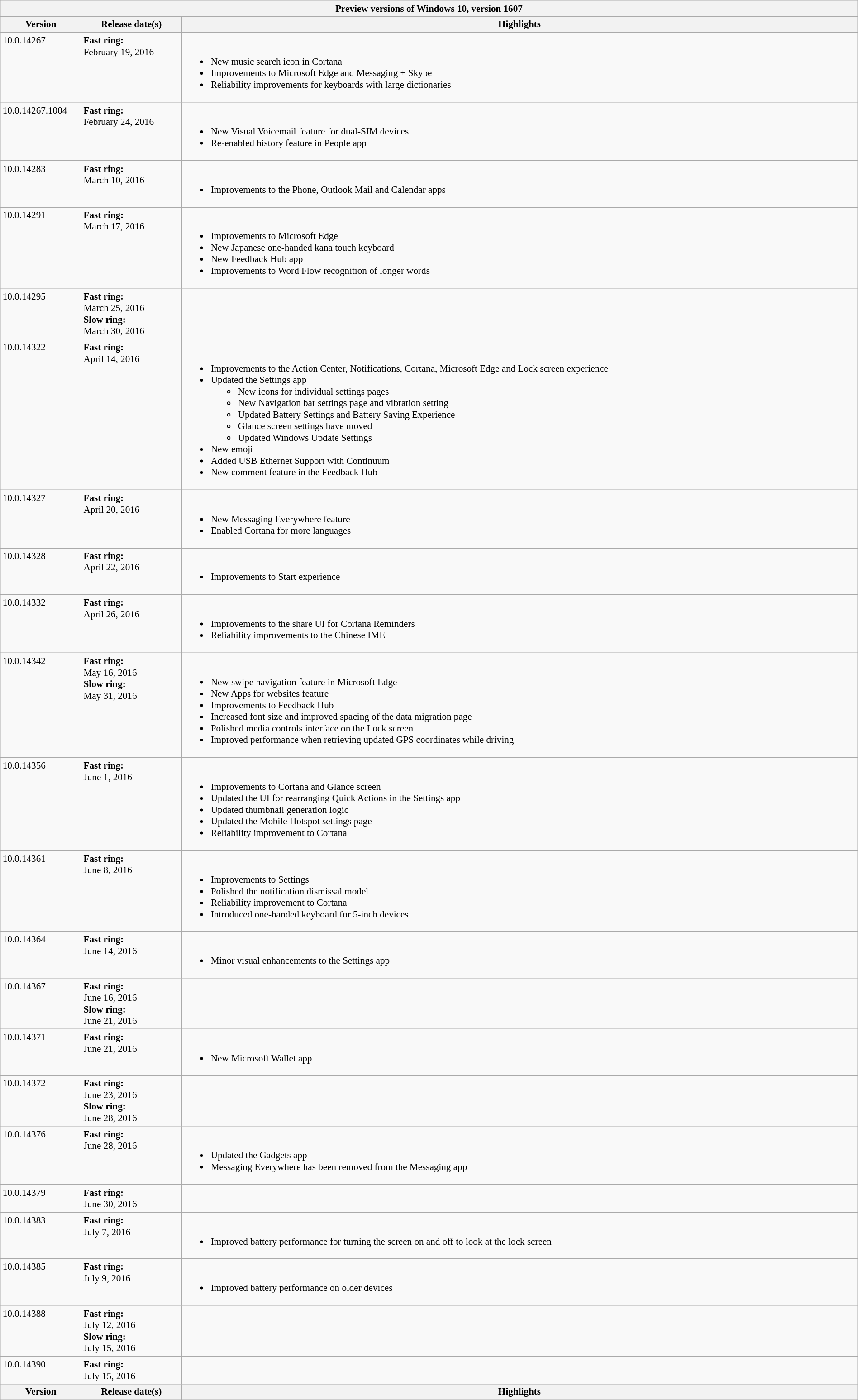<table class="wikitable mw-collapsible mw-collapsed" style="width:100%;font-size:88%;">
<tr>
<th style="text-align:center;" colspan="3">Preview versions of Windows 10, version 1607</th>
</tr>
<tr>
<th scope="col" style="width:8em;text-align:center;">Version</th>
<th scope="col" style="width:10em;text-align:center;background::#fff;">Release date(s)</th>
<th scope="col" style="background::#fff;text-align:center;">Highlights</th>
</tr>
<tr valign="top">
<td>10.0.14267<br></td>
<td><strong>Fast ring:</strong><br>February 19, 2016</td>
<td><br><ul><li>New music search icon in Cortana</li><li>Improvements to Microsoft Edge and Messaging + Skype</li><li>Reliability improvements for keyboards with large dictionaries</li></ul></td>
</tr>
<tr valign="top">
<td>10.0.14267.1004<br></td>
<td><strong>Fast ring:</strong><br>February 24, 2016</td>
<td><br><ul><li>New Visual Voicemail feature for dual-SIM devices</li><li>Re-enabled history feature in People app</li></ul></td>
</tr>
<tr valign="top">
<td>10.0.14283<br></td>
<td><strong>Fast ring:</strong><br>March 10, 2016</td>
<td><br><ul><li>Improvements to the Phone, Outlook Mail and Calendar apps</li></ul></td>
</tr>
<tr valign="top">
<td>10.0.14291<br></td>
<td><strong>Fast ring:</strong><br>March 17, 2016</td>
<td><br><ul><li>Improvements to Microsoft Edge</li><li>New Japanese one-handed kana touch keyboard</li><li>New Feedback Hub app</li><li>Improvements to Word Flow recognition of longer words</li></ul></td>
</tr>
<tr valign="top">
<td>10.0.14295<br></td>
<td><strong>Fast ring:</strong><br>March 25, 2016<br><strong>Slow ring:</strong><br>March 30, 2016</td>
<td></td>
</tr>
<tr valign="top">
<td>10.0.14322<br></td>
<td><strong>Fast ring:</strong><br>April 14, 2016</td>
<td><br><ul><li>Improvements to the Action Center, Notifications, Cortana, Microsoft Edge and Lock screen experience</li><li>Updated the Settings app<ul><li>New icons for individual settings pages</li><li>New Navigation bar settings page and vibration setting</li><li>Updated Battery Settings and Battery Saving Experience</li><li>Glance screen settings have moved</li><li>Updated Windows Update Settings</li></ul></li><li>New emoji</li><li>Added USB Ethernet Support with Continuum</li><li>New comment feature in the Feedback Hub</li></ul></td>
</tr>
<tr valign="top">
<td>10.0.14327<br></td>
<td><strong>Fast ring:</strong><br>April 20, 2016</td>
<td><br><ul><li>New Messaging Everywhere feature</li><li>Enabled Cortana for more languages</li></ul></td>
</tr>
<tr valign="top">
<td>10.0.14328<br></td>
<td><strong>Fast ring:</strong><br>April 22, 2016</td>
<td><br><ul><li>Improvements to Start experience</li></ul></td>
</tr>
<tr valign="top">
<td>10.0.14332<br></td>
<td><strong>Fast ring:</strong><br>April 26, 2016</td>
<td><br><ul><li>Improvements to the share UI for Cortana Reminders</li><li>Reliability improvements to the Chinese IME</li></ul></td>
</tr>
<tr valign="top">
<td>10.0.14342<br></td>
<td><strong>Fast ring:</strong><br>May 16, 2016<br><strong>Slow ring:</strong><br>May 31, 2016</td>
<td><br><ul><li>New swipe navigation feature in Microsoft Edge</li><li>New Apps for websites feature</li><li>Improvements to Feedback Hub</li><li>Increased font size and improved spacing of the data migration page</li><li>Polished media controls interface on the Lock screen</li><li>Improved performance when retrieving updated GPS coordinates while driving</li></ul></td>
</tr>
<tr valign="top">
<td>10.0.14356<br></td>
<td><strong>Fast ring:</strong><br>June 1, 2016</td>
<td><br><ul><li>Improvements to Cortana and Glance screen</li><li>Updated the UI for rearranging Quick Actions in the Settings app</li><li>Updated thumbnail generation logic</li><li>Updated the Mobile Hotspot settings page</li><li>Reliability improvement to Cortana</li></ul></td>
</tr>
<tr valign="top">
<td>10.0.14361<br></td>
<td><strong>Fast ring:</strong><br>June 8, 2016</td>
<td><br><ul><li>Improvements to Settings</li><li>Polished the notification dismissal model</li><li>Reliability improvement to Cortana</li><li>Introduced one-handed keyboard for 5-inch devices</li></ul></td>
</tr>
<tr valign="top">
<td>10.0.14364<br></td>
<td><strong>Fast ring:</strong><br>June 14, 2016</td>
<td><br><ul><li>Minor visual enhancements to the Settings app</li></ul></td>
</tr>
<tr valign="top">
<td>10.0.14367<br></td>
<td><strong>Fast ring:</strong><br>June 16, 2016<br><strong>Slow ring:</strong><br>June 21, 2016</td>
<td></td>
</tr>
<tr valign="top">
<td>10.0.14371<br></td>
<td><strong>Fast ring:</strong><br>June 21, 2016</td>
<td><br><ul><li>New Microsoft Wallet app</li></ul></td>
</tr>
<tr valign="top">
<td>10.0.14372<br></td>
<td><strong>Fast ring:</strong><br>June 23, 2016<br><strong>Slow ring:</strong><br>June 28, 2016</td>
<td></td>
</tr>
<tr valign="top">
<td>10.0.14376<br></td>
<td><strong>Fast ring:</strong><br>June 28, 2016</td>
<td><br><ul><li>Updated the Gadgets app</li><li>Messaging Everywhere has been removed from the Messaging app</li></ul></td>
</tr>
<tr valign="top">
<td>10.0.14379<br></td>
<td><strong>Fast ring:</strong><br>June 30, 2016</td>
<td></td>
</tr>
<tr valign="top">
<td>10.0.14383<br></td>
<td><strong>Fast ring:</strong><br>July 7, 2016</td>
<td><br><ul><li>Improved battery performance for turning the screen on and off to look at the lock screen</li></ul></td>
</tr>
<tr valign="top">
<td>10.0.14385<br></td>
<td><strong>Fast ring:</strong><br>July 9, 2016</td>
<td><br><ul><li>Improved battery performance on older devices</li></ul></td>
</tr>
<tr valign="top">
<td>10.0.14388<br></td>
<td><strong>Fast ring:</strong><br>July 12, 2016<br><strong>Slow ring:</strong><br>July 15, 2016</td>
<td></td>
</tr>
<tr valign="top">
<td>10.0.14390<br></td>
<td><strong>Fast ring:</strong><br>July 15, 2016</td>
<td></td>
</tr>
<tr>
<th>Version</th>
<th>Release date(s)</th>
<th>Highlights</th>
</tr>
</table>
